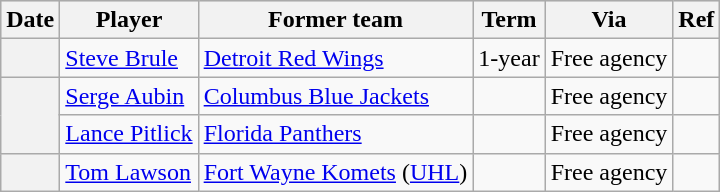<table class="wikitable plainrowheaders">
<tr style="background:#ddd; text-align:center;">
<th>Date</th>
<th>Player</th>
<th>Former team</th>
<th>Term</th>
<th>Via</th>
<th>Ref</th>
</tr>
<tr>
<th scope="row"></th>
<td><a href='#'>Steve Brule</a></td>
<td><a href='#'>Detroit Red Wings</a></td>
<td>1-year</td>
<td>Free agency</td>
<td></td>
</tr>
<tr>
<th scope="row" rowspan=2></th>
<td><a href='#'>Serge Aubin</a></td>
<td><a href='#'>Columbus Blue Jackets</a></td>
<td></td>
<td>Free agency</td>
<td></td>
</tr>
<tr>
<td><a href='#'>Lance Pitlick</a></td>
<td><a href='#'>Florida Panthers</a></td>
<td></td>
<td>Free agency</td>
<td></td>
</tr>
<tr>
<th scope="row"></th>
<td><a href='#'>Tom Lawson</a></td>
<td><a href='#'>Fort Wayne Komets</a> (<a href='#'>UHL</a>)</td>
<td></td>
<td>Free agency</td>
<td></td>
</tr>
</table>
